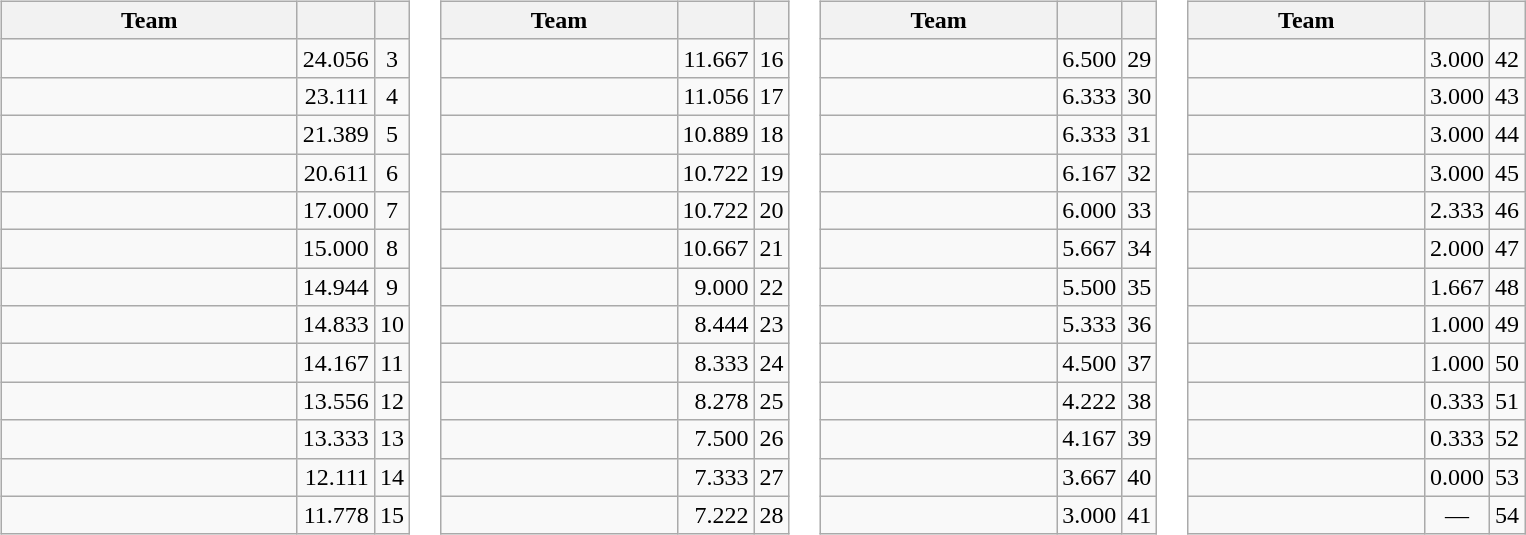<table>
<tr valign=top>
<td><br><table class="wikitable">
<tr>
<th width=190>Team</th>
<th></th>
<th></th>
</tr>
<tr>
<td><strong></strong></td>
<td align=right>24.056</td>
<td align=center>3</td>
</tr>
<tr>
<td><strong></strong></td>
<td align=right>23.111</td>
<td align=center>4</td>
</tr>
<tr>
<td><strong></strong></td>
<td align=right>21.389</td>
<td align=center>5</td>
</tr>
<tr>
<td><strong></strong></td>
<td align=right>20.611</td>
<td align=center>6</td>
</tr>
<tr>
<td></td>
<td align=right>17.000</td>
<td align=center>7</td>
</tr>
<tr>
<td><strong></strong></td>
<td align=right>15.000</td>
<td align=center>8</td>
</tr>
<tr>
<td><strong></strong></td>
<td align=right>14.944</td>
<td align=center>9</td>
</tr>
<tr>
<td><strong></strong></td>
<td align=right>14.833</td>
<td align=center>10</td>
</tr>
<tr>
<td><strong></strong></td>
<td align=right>14.167</td>
<td align=center>11</td>
</tr>
<tr>
<td></td>
<td align=right>13.556</td>
<td align=center>12</td>
</tr>
<tr>
<td></td>
<td align=right>13.333</td>
<td align=center>13</td>
</tr>
<tr>
<td></td>
<td align=right>12.111</td>
<td align=center>14</td>
</tr>
<tr>
<td><strong></strong></td>
<td align=right>11.778</td>
<td align=center>15</td>
</tr>
</table>
</td>
<td><br><table class="wikitable">
<tr>
<th width=150>Team</th>
<th></th>
<th></th>
</tr>
<tr>
<td></td>
<td align=right>11.667</td>
<td align=center>16</td>
</tr>
<tr>
<td></td>
<td align=right>11.056</td>
<td align=center>17</td>
</tr>
<tr>
<td><strong></strong></td>
<td align=right>10.889</td>
<td align=center>18</td>
</tr>
<tr>
<td></td>
<td align=right>10.722</td>
<td align=center>19</td>
</tr>
<tr>
<td><strong></strong></td>
<td align=right>10.722</td>
<td align=center>20</td>
</tr>
<tr>
<td></td>
<td align=right>10.667</td>
<td align=center>21</td>
</tr>
<tr>
<td></td>
<td align=right>9.000</td>
<td align=center>22</td>
</tr>
<tr>
<td></td>
<td align=right>8.444</td>
<td align=center>23</td>
</tr>
<tr>
<td></td>
<td align=right>8.333</td>
<td align=center>24</td>
</tr>
<tr>
<td><strong></strong></td>
<td align=right>8.278</td>
<td align=center>25</td>
</tr>
<tr>
<td></td>
<td align=right>7.500</td>
<td align=center>26</td>
</tr>
<tr>
<td></td>
<td align=right>7.333</td>
<td align=center>27</td>
</tr>
<tr>
<td></td>
<td align=right>7.222</td>
<td align=center>28</td>
</tr>
</table>
</td>
<td><br><table class="wikitable">
<tr>
<th width=150>Team</th>
<th></th>
<th></th>
</tr>
<tr>
<td><strong></strong></td>
<td align=right>6.500</td>
<td align=center>29</td>
</tr>
<tr>
<td></td>
<td align=right>6.333</td>
<td align=center>30</td>
</tr>
<tr>
<td></td>
<td align=right>6.333</td>
<td align=center>31</td>
</tr>
<tr>
<td></td>
<td align=right>6.167</td>
<td align=center>32</td>
</tr>
<tr>
<td></td>
<td align=right>6.000</td>
<td align=center>33</td>
</tr>
<tr>
<td></td>
<td align=right>5.667</td>
<td align=center>34</td>
</tr>
<tr>
<td></td>
<td align=right>5.500</td>
<td align=center>35</td>
</tr>
<tr>
<td></td>
<td align=right>5.333</td>
<td align=center>36</td>
</tr>
<tr>
<td></td>
<td align=right>4.500</td>
<td align=center>37</td>
</tr>
<tr>
<td></td>
<td align=right>4.222</td>
<td align=center>38</td>
</tr>
<tr>
<td></td>
<td align=right>4.167</td>
<td align=center>39</td>
</tr>
<tr>
<td></td>
<td align=right>3.667</td>
<td align=center>40</td>
</tr>
<tr>
<td></td>
<td align=right>3.000</td>
<td align=center>41</td>
</tr>
</table>
</td>
<td><br><table class="wikitable">
<tr>
<th width=150>Team</th>
<th></th>
<th></th>
</tr>
<tr>
<td></td>
<td align=right>3.000</td>
<td align=center>42</td>
</tr>
<tr>
<td></td>
<td align=right>3.000</td>
<td align=center>43</td>
</tr>
<tr>
<td></td>
<td align=right>3.000</td>
<td align=center>44</td>
</tr>
<tr>
<td></td>
<td align=right>3.000</td>
<td align=center>45</td>
</tr>
<tr>
<td></td>
<td align=right>2.333</td>
<td align=center>46</td>
</tr>
<tr>
<td></td>
<td align=right>2.000</td>
<td align=center>47</td>
</tr>
<tr>
<td></td>
<td align=right>1.667</td>
<td align=center>48</td>
</tr>
<tr>
<td></td>
<td align=right>1.000</td>
<td align=center>49</td>
</tr>
<tr>
<td></td>
<td align=right>1.000</td>
<td align=center>50</td>
</tr>
<tr>
<td></td>
<td align=right>0.333</td>
<td align=center>51</td>
</tr>
<tr>
<td></td>
<td align=right>0.333</td>
<td align=center>52</td>
</tr>
<tr>
<td></td>
<td align=right>0.000</td>
<td align=center>53</td>
</tr>
<tr>
<td></td>
<td align=center>—</td>
<td align=center>54</td>
</tr>
</table>
</td>
</tr>
</table>
